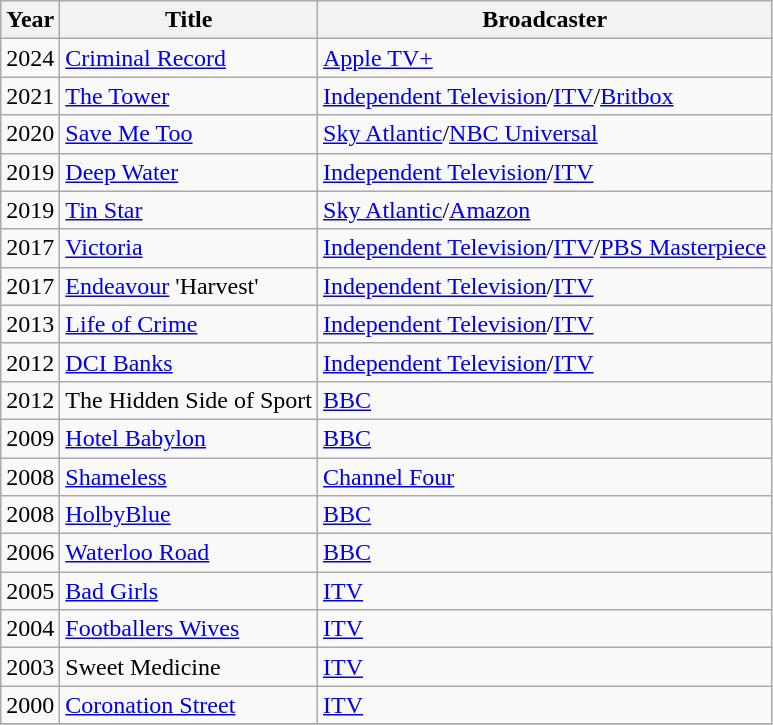<table class="wikitable">
<tr>
<th>Year</th>
<th>Title</th>
<th>Broadcaster</th>
</tr>
<tr>
<td>2024</td>
<td><a href='#'>Criminal Record</a></td>
<td><a href='#'>Apple TV+</a></td>
</tr>
<tr>
<td>2021</td>
<td><a href='#'>The Tower</a></td>
<td><a href='#'>Independent Television</a>/<a href='#'>ITV</a>/<a href='#'>Britbox</a></td>
</tr>
<tr>
<td>2020</td>
<td><a href='#'>Save Me Too</a></td>
<td><a href='#'>Sky Atlantic</a>/<a href='#'>NBC Universal</a></td>
</tr>
<tr>
<td>2019</td>
<td><a href='#'>Deep Water</a></td>
<td><a href='#'>Independent Television</a>/<a href='#'>ITV</a></td>
</tr>
<tr>
<td>2019</td>
<td><a href='#'>Tin Star</a></td>
<td><a href='#'>Sky Atlantic</a>/<a href='#'>Amazon</a></td>
</tr>
<tr>
<td>2017</td>
<td><a href='#'>Victoria</a></td>
<td><a href='#'>Independent Television</a>/<a href='#'>ITV</a>/<a href='#'>PBS Masterpiece</a></td>
</tr>
<tr>
<td>2017</td>
<td><a href='#'>Endeavour</a> 'Harvest'</td>
<td><a href='#'>Independent Television</a>/<a href='#'>ITV</a></td>
</tr>
<tr>
<td>2013</td>
<td><a href='#'>Life of Crime</a></td>
<td><a href='#'>Independent Television</a>/<a href='#'>ITV</a></td>
</tr>
<tr>
<td>2012</td>
<td><a href='#'>DCI Banks</a></td>
<td><a href='#'>Independent Television</a>/<a href='#'>ITV</a></td>
</tr>
<tr>
<td>2012</td>
<td>The Hidden Side of Sport</td>
<td><a href='#'>BBC</a></td>
</tr>
<tr>
<td>2009</td>
<td><a href='#'>Hotel Babylon</a></td>
<td><a href='#'>BBC</a></td>
</tr>
<tr>
<td>2008</td>
<td><a href='#'>Shameless</a></td>
<td><a href='#'>Channel Four</a></td>
</tr>
<tr>
<td>2008</td>
<td><a href='#'>HolbyBlue</a></td>
<td><a href='#'>BBC</a></td>
</tr>
<tr>
<td>2006</td>
<td><a href='#'>Waterloo Road</a></td>
<td><a href='#'>BBC</a></td>
</tr>
<tr>
<td>2005</td>
<td><a href='#'>Bad Girls</a></td>
<td><a href='#'>ITV</a></td>
</tr>
<tr>
<td>2004</td>
<td><a href='#'>Footballers Wives</a></td>
<td><a href='#'>ITV</a></td>
</tr>
<tr>
<td>2003</td>
<td>Sweet Medicine</td>
<td><a href='#'>ITV</a></td>
</tr>
<tr>
<td>2000</td>
<td><a href='#'>Coronation Street</a></td>
<td><a href='#'>ITV</a></td>
</tr>
<tr>
</tr>
</table>
